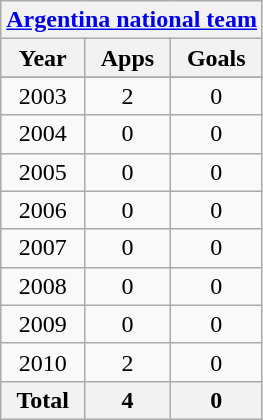<table class="wikitable" style="text-align:center">
<tr>
<th colspan=3><a href='#'>Argentina national team</a></th>
</tr>
<tr>
<th>Year</th>
<th>Apps</th>
<th>Goals</th>
</tr>
<tr>
</tr>
<tr>
<td>2003</td>
<td>2</td>
<td>0</td>
</tr>
<tr>
<td>2004</td>
<td>0</td>
<td>0</td>
</tr>
<tr>
<td>2005</td>
<td>0</td>
<td>0</td>
</tr>
<tr>
<td>2006</td>
<td>0</td>
<td>0</td>
</tr>
<tr>
<td>2007</td>
<td>0</td>
<td>0</td>
</tr>
<tr>
<td>2008</td>
<td>0</td>
<td>0</td>
</tr>
<tr>
<td>2009</td>
<td>0</td>
<td>0</td>
</tr>
<tr>
<td>2010</td>
<td>2</td>
<td>0</td>
</tr>
<tr>
<th>Total</th>
<th>4</th>
<th>0</th>
</tr>
</table>
